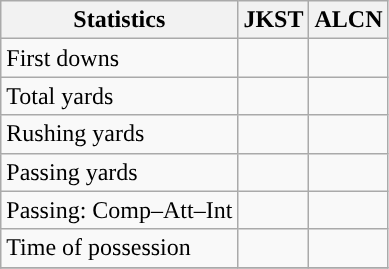<table class="wikitable" style="float: left;">
<tr>
<th>Statistics</th>
<th>JKST</th>
<th>ALCN</th>
</tr>
<tr>
<td>First downs</td>
<td></td>
<td></td>
</tr>
<tr>
<td>Total yards</td>
<td></td>
<td></td>
</tr>
<tr>
<td>Rushing yards</td>
<td></td>
<td></td>
</tr>
<tr>
<td>Passing yards</td>
<td></td>
<td></td>
</tr>
<tr>
<td>Passing: Comp–Att–Int</td>
<td></td>
<td></td>
</tr>
<tr>
<td>Time of possession</td>
<td></td>
<td></td>
</tr>
<tr>
</tr>
</table>
